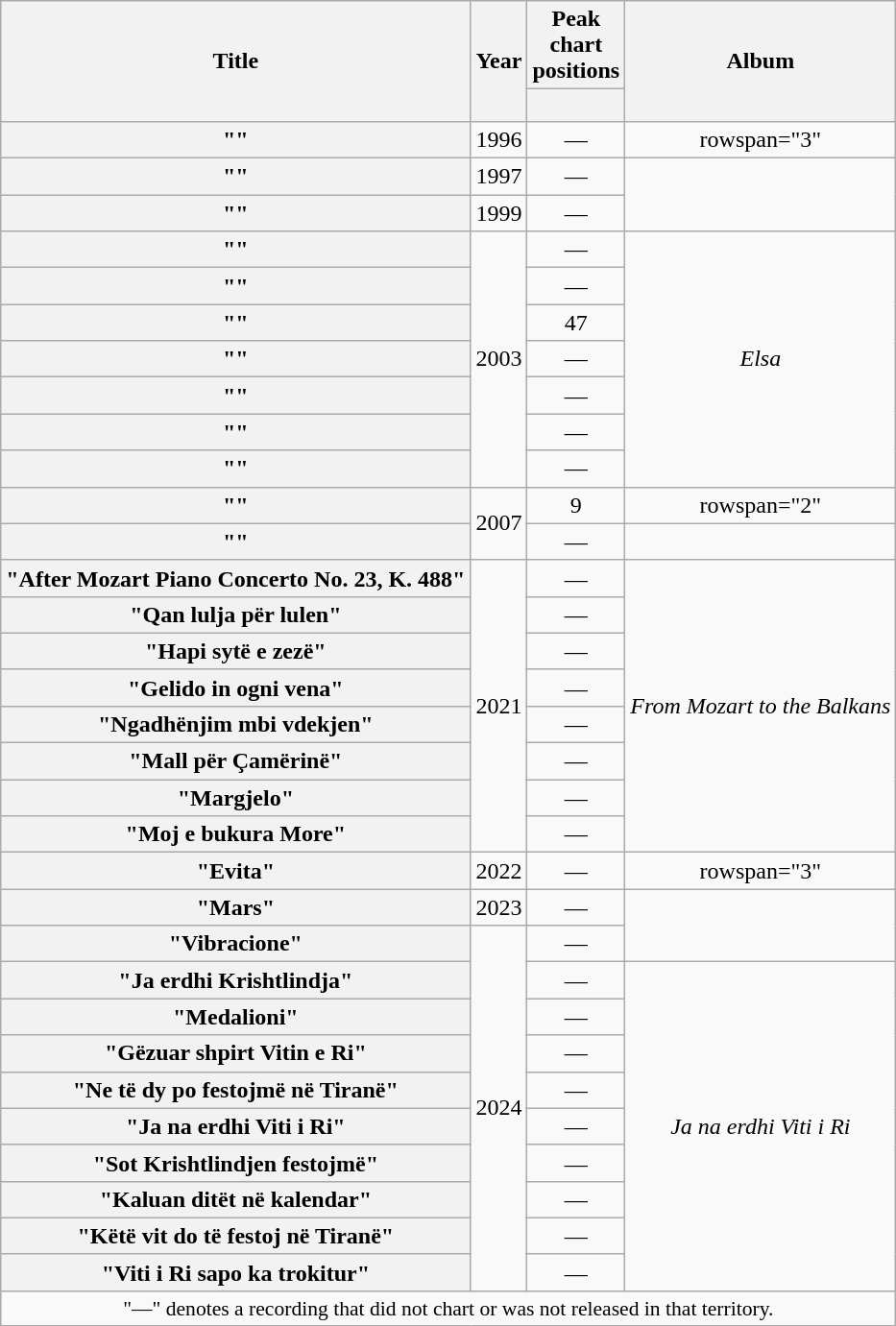<table class="wikitable plainrowheaders" style="text-align:center;">
<tr>
<th scope="col" rowspan="2">Title</th>
<th scope="col" rowspan="2">Year</th>
<th scope="col" colspan="1">Peak<br>chart<br>positions</th>
<th scope="col" rowspan="2">Album</th>
</tr>
<tr>
<th scope=col style="width:3em; font-size:85%;"><a href='#'></a><br></th>
</tr>
<tr>
<th scope="row">""</th>
<td>1996</td>
<td>—</td>
<td>rowspan="3" </td>
</tr>
<tr>
<th scope="row">""</th>
<td>1997</td>
<td>—</td>
</tr>
<tr>
<th scope="row">""</th>
<td>1999</td>
<td>—</td>
</tr>
<tr>
<th scope="row">""</th>
<td rowspan="7">2003</td>
<td>—</td>
<td rowspan="7"><em>Elsa</em></td>
</tr>
<tr>
<th scope="row">""</th>
<td>—</td>
</tr>
<tr>
<th scope="row">""</th>
<td>47</td>
</tr>
<tr>
<th scope="row">""</th>
<td>—</td>
</tr>
<tr>
<th scope="row">""</th>
<td>—</td>
</tr>
<tr>
<th scope="row">""</th>
<td>—</td>
</tr>
<tr>
<th scope="row">""</th>
<td>—</td>
</tr>
<tr>
<th scope="row">""</th>
<td rowspan="2">2007</td>
<td>9</td>
<td>rowspan="2" </td>
</tr>
<tr>
<th scope="row">""</th>
<td>—</td>
</tr>
<tr>
<th scope="row">"After Mozart Piano Concerto No. 23, K. 488"</th>
<td rowspan="8">2021</td>
<td>—</td>
<td rowspan="8"><em>From Mozart to the Balkans</em></td>
</tr>
<tr>
<th scope="row">"Qan lulja për lulen"</th>
<td>—</td>
</tr>
<tr>
<th scope="row">"Hapi sytë e zezë"</th>
<td>—</td>
</tr>
<tr>
<th scope="row">"Gelido in ogni vena"</th>
<td>—</td>
</tr>
<tr>
<th scope="row">"Ngadhënjim mbi vdekjen"</th>
<td>—</td>
</tr>
<tr>
<th scope="row">"Mall për Çamërinë"</th>
<td>—</td>
</tr>
<tr>
<th scope="row">"Margjelo"</th>
<td>—</td>
</tr>
<tr>
<th scope="row">"Moj e bukura More"</th>
<td>—</td>
</tr>
<tr>
<th scope="row">"Evita"</th>
<td>2022</td>
<td>—</td>
<td>rowspan="3" </td>
</tr>
<tr>
<th scope="row">"Mars"</th>
<td>2023</td>
<td>—</td>
</tr>
<tr>
<th scope="row">"Vibracione"</th>
<td rowspan="10">2024</td>
<td>—</td>
</tr>
<tr>
<th scope="row">"Ja erdhi Krishtlindja"</th>
<td>—</td>
<td rowspan="9"><em>Ja na erdhi Viti i Ri</em></td>
</tr>
<tr>
<th scope="row">"Medalioni"</th>
<td>—</td>
</tr>
<tr>
<th scope="row">"Gëzuar shpirt Vitin e Ri"</th>
<td>—</td>
</tr>
<tr>
<th scope="row">"Ne të dy po festojmë në Tiranë"</th>
<td>—</td>
</tr>
<tr>
<th scope="row">"Ja na erdhi Viti i Ri"</th>
<td>—</td>
</tr>
<tr>
<th scope="row">"Sot Krishtlindjen festojmë"</th>
<td>—</td>
</tr>
<tr>
<th scope="row">"Kaluan ditët në kalendar"</th>
<td>—</td>
</tr>
<tr>
<th scope="row">"Këtë vit do të festoj në Tiranë"</th>
<td>—</td>
</tr>
<tr>
<th scope="row">"Viti i Ri sapo ka trokitur"</th>
<td>—</td>
</tr>
<tr>
<td colspan="4" style="font-size:90%">"—" denotes a recording that did not chart or was not released in that territory.</td>
</tr>
</table>
